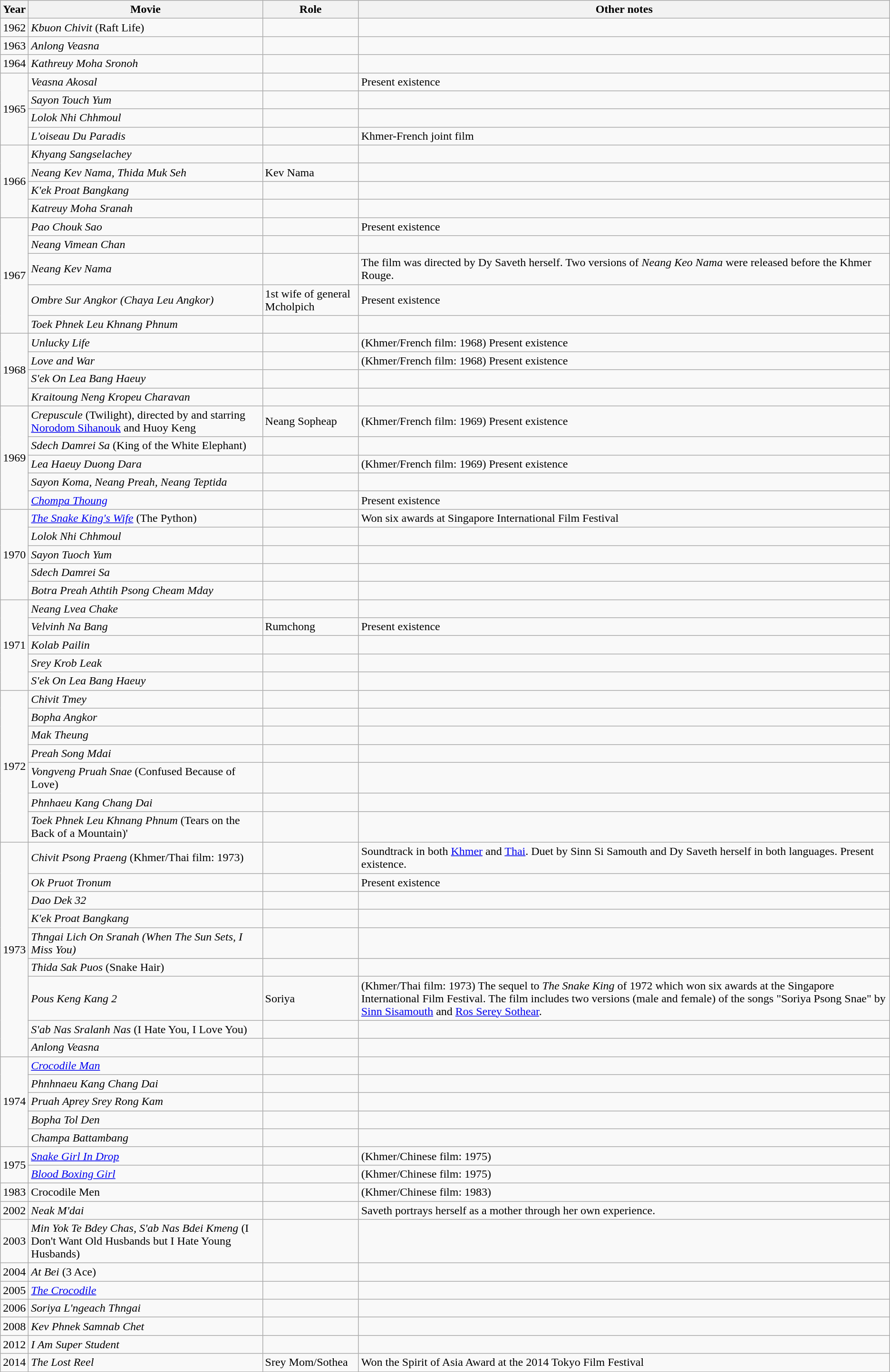<table class="wikitable">
<tr>
<th>Year</th>
<th>Movie</th>
<th>Role</th>
<th>Other notes</th>
</tr>
<tr>
<td>1962</td>
<td><em>Kbuon Chivit</em> (Raft Life)</td>
<td></td>
<td></td>
</tr>
<tr>
<td>1963</td>
<td><em>Anlong Veasna</em></td>
<td></td>
<td></td>
</tr>
<tr>
<td>1964</td>
<td><em>Kathreuy Moha Sronoh</em></td>
<td></td>
<td></td>
</tr>
<tr>
<td rowspan=4>1965</td>
<td><em>Veasna Akosal</em></td>
<td></td>
<td>Present existence</td>
</tr>
<tr>
<td><em>Sayon Touch Yum</em></td>
<td></td>
<td></td>
</tr>
<tr>
<td><em>Lolok Nhi Chhmoul</em></td>
<td></td>
<td></td>
</tr>
<tr>
<td><em>L'oiseau Du Paradis</em></td>
<td></td>
<td>Khmer-French joint film</td>
</tr>
<tr>
<td rowspan=4>1966</td>
<td><em>Khyang Sangselachey</em></td>
<td></td>
<td></td>
</tr>
<tr>
<td><em>Neang Kev Nama, Thida Muk Seh</em></td>
<td>Kev Nama</td>
<td></td>
</tr>
<tr>
<td><em>K'ek Proat Bangkang</em></td>
<td></td>
<td></td>
</tr>
<tr>
<td><em>Katreuy Moha Sranah</em></td>
<td></td>
<td></td>
</tr>
<tr>
<td rowspan=5>1967</td>
<td><em>Pao Chouk Sao</em></td>
<td></td>
<td>Present existence</td>
</tr>
<tr>
<td><em>Neang Vimean Chan</em></td>
<td></td>
<td></td>
</tr>
<tr>
<td><em>Neang Kev Nama</em></td>
<td></td>
<td>The film was directed by Dy Saveth herself. Two versions of <em>Neang Keo Nama</em> were released before the Khmer Rouge.</td>
</tr>
<tr>
<td><em>Ombre Sur Angkor (Chaya Leu Angkor)</em></td>
<td>1st wife of general Mcholpich</td>
<td>Present existence</td>
</tr>
<tr>
<td><em>Toek Phnek Leu Khnang Phnum</em></td>
<td></td>
<td></td>
</tr>
<tr>
<td rowspan=4>1968</td>
<td><em>Unlucky Life</em></td>
<td></td>
<td>(Khmer/French film: 1968) Present existence</td>
</tr>
<tr>
<td><em>Love and War</em></td>
<td></td>
<td>(Khmer/French film: 1968) Present existence</td>
</tr>
<tr>
<td><em>S'ek On Lea Bang Haeuy</em></td>
<td></td>
<td></td>
</tr>
<tr>
<td><em>Kraitoung Neng Kropeu Charavan</em></td>
<td></td>
<td></td>
</tr>
<tr>
<td rowspan=5>1969</td>
<td><em>Crepuscule</em> (Twilight), directed by and starring <a href='#'>Norodom Sihanouk</a> and Huoy Keng</td>
<td>Neang Sopheap</td>
<td>(Khmer/French film: 1969) Present existence</td>
</tr>
<tr>
<td><em>Sdech Damrei Sa</em> (King of the White Elephant)</td>
<td></td>
<td></td>
</tr>
<tr>
<td><em>Lea Haeuy Duong Dara</em></td>
<td></td>
<td>(Khmer/French film: 1969) Present existence</td>
</tr>
<tr>
<td><em>Sayon Koma, Neang Preah, Neang Teptida</em></td>
<td></td>
<td></td>
</tr>
<tr>
<td><em><a href='#'>Chompa Thoung</a></em></td>
<td></td>
<td>Present existence</td>
</tr>
<tr>
<td rowspan=5>1970</td>
<td><em><a href='#'>The Snake King's Wife</a></em> (The Python)</td>
<td></td>
<td>Won six awards at Singapore International Film Festival</td>
</tr>
<tr>
<td><em>Lolok Nhi Chhmoul</em></td>
<td></td>
<td></td>
</tr>
<tr>
<td><em>Sayon Tuoch Yum</em></td>
<td></td>
<td></td>
</tr>
<tr>
<td><em>Sdech Damrei Sa</em></td>
<td></td>
<td></td>
</tr>
<tr>
<td><em>Botra Preah Athtih Psong Cheam Mday</em></td>
<td></td>
<td></td>
</tr>
<tr>
<td rowspan=5>1971</td>
<td><em>Neang Lvea Chake</em></td>
<td></td>
<td></td>
</tr>
<tr>
<td><em>Velvinh Na Bang</em></td>
<td>Rumchong</td>
<td>Present existence</td>
</tr>
<tr>
<td><em>Kolab Pailin</em></td>
<td></td>
<td></td>
</tr>
<tr>
<td><em>Srey Krob Leak</em></td>
<td></td>
<td></td>
</tr>
<tr>
<td><em>S'ek On Lea Bang Haeuy</em></td>
<td></td>
<td></td>
</tr>
<tr>
<td rowspan=7>1972</td>
<td><em>Chivit Tmey</em></td>
<td></td>
<td></td>
</tr>
<tr>
<td><em>Bopha Angkor</em></td>
<td></td>
<td></td>
</tr>
<tr>
<td><em>Mak Theung</em></td>
<td></td>
<td></td>
</tr>
<tr>
<td><em>Preah Song Mdai</em></td>
<td></td>
<td></td>
</tr>
<tr>
<td><em>Vongveng Pruah Snae</em> (Confused Because of Love)</td>
<td></td>
<td></td>
</tr>
<tr>
<td><em>Phnhaeu Kang Chang Dai</em></td>
<td></td>
<td></td>
</tr>
<tr>
<td><em>Toek Phnek Leu Khnang Phnum</em> (Tears on the Back of a Mountain)'</td>
<td></td>
<td></td>
</tr>
<tr>
<td rowspan=9>1973</td>
<td><em>Chivit Psong Praeng</em> (Khmer/Thai film: 1973)</td>
<td></td>
<td>Soundtrack in both <a href='#'>Khmer</a> and <a href='#'>Thai</a>. Duet by Sinn Si Samouth and Dy Saveth herself in both languages. Present existence.</td>
</tr>
<tr>
<td><em>Ok Pruot Tronum</em></td>
<td></td>
<td>Present existence</td>
</tr>
<tr>
<td><em>Dao Dek 32</em></td>
<td></td>
<td></td>
</tr>
<tr>
<td><em>K'ek Proat Bangkang</em></td>
<td></td>
<td></td>
</tr>
<tr>
<td><em>Thngai Lich On Sranah (When The Sun Sets, I Miss You)</em></td>
<td></td>
<td></td>
</tr>
<tr>
<td><em>Thida Sak Puos</em> (Snake Hair)</td>
<td></td>
<td></td>
</tr>
<tr>
<td><em>Pous Keng Kang 2</em></td>
<td>Soriya</td>
<td>(Khmer/Thai film: 1973) The sequel to <em>The Snake King</em> of 1972 which won six awards at the Singapore International Film Festival. The film includes two versions (male and female) of the songs "Soriya Psong Snae" by <a href='#'>Sinn Sisamouth</a> and <a href='#'>Ros Serey Sothear</a>.</td>
</tr>
<tr>
<td><em>S'ab Nas Sralanh Nas</em> (I Hate You, I Love You)</td>
<td></td>
<td></td>
</tr>
<tr>
<td><em>Anlong Veasna</em></td>
<td></td>
<td></td>
</tr>
<tr>
<td rowspan=5>1974</td>
<td><em><a href='#'>Crocodile Man</a></em></td>
<td></td>
<td></td>
</tr>
<tr>
<td><em>Phnhnaeu Kang Chang Dai</em></td>
<td></td>
<td></td>
</tr>
<tr>
<td><em>Pruah Aprey Srey Rong Kam</em></td>
<td></td>
<td></td>
</tr>
<tr>
<td><em>Bopha Tol Den</em></td>
<td></td>
<td></td>
</tr>
<tr>
<td><em>Champa Battambang</em></td>
<td></td>
<td></td>
</tr>
<tr>
<td rowspan=2>1975</td>
<td><em><a href='#'>Snake Girl In Drop</a></em></td>
<td></td>
<td>(Khmer/Chinese film: 1975)</td>
</tr>
<tr>
<td><em><a href='#'>Blood Boxing Girl</a></em></td>
<td></td>
<td>(Khmer/Chinese film: 1975)</td>
</tr>
<tr>
<td>1983</td>
<td>Crocodile Men</td>
<td></td>
<td>(Khmer/Chinese film: 1983)</td>
</tr>
<tr>
<td>2002</td>
<td><em>Neak M'dai</em></td>
<td></td>
<td>Saveth portrays herself as a mother through her own experience.</td>
</tr>
<tr>
<td>2003</td>
<td><em>Min Yok Te Bdey Chas, S'ab Nas Bdei Kmeng</em> (I Don't Want Old Husbands but I Hate Young Husbands)</td>
<td></td>
<td></td>
</tr>
<tr>
<td>2004</td>
<td><em>At Bei</em> (3 Ace)</td>
<td></td>
<td></td>
</tr>
<tr>
<td>2005</td>
<td><em><a href='#'>The Crocodile</a></em></td>
<td></td>
<td></td>
</tr>
<tr>
<td>2006</td>
<td><em>Soriya L'ngeach Thngai</em></td>
<td></td>
<td></td>
</tr>
<tr>
<td>2008</td>
<td><em>Kev Phnek Samnab Chet</em></td>
<td></td>
<td></td>
</tr>
<tr>
<td>2012</td>
<td><em>I Am Super Student</em></td>
<td></td>
<td></td>
</tr>
<tr>
<td>2014</td>
<td><em>The Lost Reel</em></td>
<td>Srey Mom/Sothea</td>
<td>Won the Spirit of Asia Award at the 2014 Tokyo Film Festival</td>
</tr>
<tr>
</tr>
</table>
